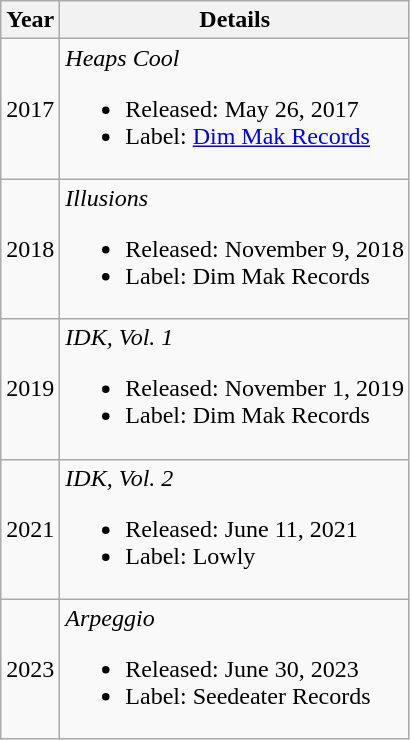<table class="wikitable">
<tr>
<th>Year</th>
<th>Details</th>
</tr>
<tr>
<td>2017</td>
<td><em>Heaps Cool</em><br><ul><li>Released: May 26, 2017</li><li>Label: <a href='#'>Dim Mak Records</a></li></ul></td>
</tr>
<tr>
<td>2018</td>
<td><em>Illusions</em><br><ul><li>Released: November 9, 2018</li><li>Label: Dim Mak Records</li></ul></td>
</tr>
<tr>
<td>2019</td>
<td><em>IDK, Vol. 1</em><br><ul><li>Released: November 1, 2019</li><li>Label: Dim Mak Records</li></ul></td>
</tr>
<tr>
<td>2021</td>
<td><em>IDK, Vol. 2</em><br><ul><li>Released: June 11, 2021</li><li>Label: Lowly</li></ul></td>
</tr>
<tr>
<td>2023</td>
<td><em>Arpeggio</em><br><ul><li>Released: June 30, 2023</li><li>Label: Seedeater Records</li></ul></td>
</tr>
</table>
